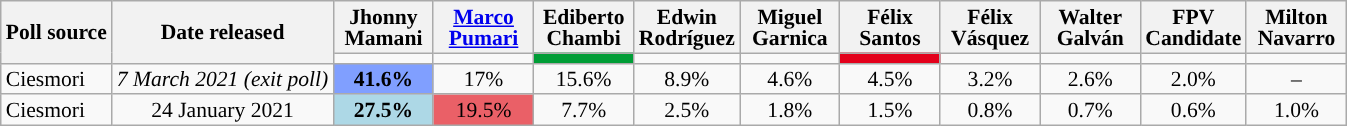<table class="wikitable" style="text-align:center;font-size:90%;line-height:14px;">
<tr>
<th rowspan="2">Poll source</th>
<th rowspan="2">Date released</th>
<th style="width:60px">Jhonny Mamani</th>
<th style="width:60px"><a href='#'>Marco Pumari</a></th>
<th style="width:60px">Ediberto Chambi</th>
<th style="width:60px">Edwin Rodríguez</th>
<th style="width:60px">Miguel Garnica</th>
<th style="width:60px">Félix Santos</th>
<th style="width:60px">Félix Vásquez</th>
<th style="width:60px">Walter Galván</th>
<th style="width:60px">FPV Candidate</th>
<th style="width:60px">Milton Navarro</th>
</tr>
<tr>
<td style="background:"></td>
<td style="background:"></td>
<td style="background:#009D36;"></td>
<td style="background:"></td>
<td style="background:"></td>
<td style="background:#E3001B;"></td>
<td style="background:"></td>
<td style="background:"></td>
<td style="background:"></td>
<td style="background:"></td>
</tr>
<tr>
<td style="text-align:left;">Ciesmori</td>
<td><em>7 March 2021 (exit poll)</em></td>
<td style="background:#809fff"><strong>41.6%</strong></td>
<td>17%</td>
<td>15.6%</td>
<td>8.9%</td>
<td>4.6%</td>
<td>4.5%</td>
<td>3.2%</td>
<td>2.6%</td>
<td>2.0%</td>
<td>–</td>
</tr>
<tr>
<td style="text-align:left;">Ciesmori</td>
<td>24 January 2021</td>
<td style="background:lightblue"><strong>27.5%</strong></td>
<td style="background:#EA6067">19.5%</td>
<td>7.7%</td>
<td>2.5%</td>
<td>1.8%</td>
<td>1.5%</td>
<td>0.8%</td>
<td>0.7%</td>
<td>0.6%</td>
<td>1.0%</td>
</tr>
</table>
